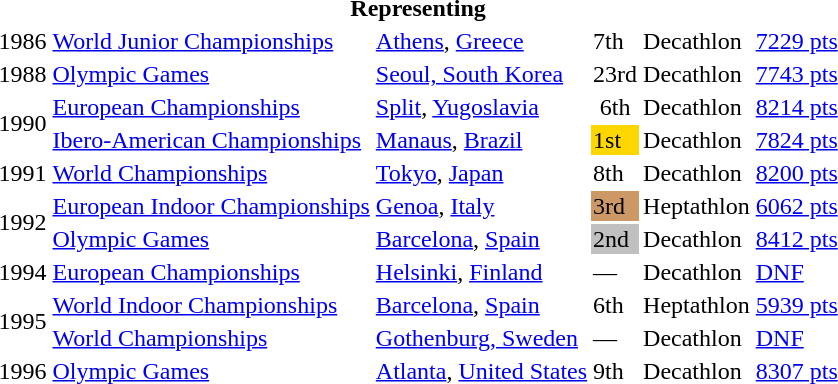<table>
<tr>
<th colspan="6">Representing </th>
</tr>
<tr>
<td>1986</td>
<td><a href='#'>World Junior Championships</a></td>
<td><a href='#'>Athens</a>, <a href='#'>Greece</a></td>
<td>7th</td>
<td>Decathlon</td>
<td><a href='#'>7229 pts</a></td>
</tr>
<tr>
<td>1988</td>
<td><a href='#'>Olympic Games</a></td>
<td><a href='#'>Seoul, South Korea</a></td>
<td>23rd</td>
<td>Decathlon</td>
<td><a href='#'>7743 pts</a></td>
</tr>
<tr>
<td rowspan=2>1990</td>
<td><a href='#'>European Championships</a></td>
<td><a href='#'>Split</a>, <a href='#'>Yugoslavia</a></td>
<td align="center">6th</td>
<td>Decathlon</td>
<td><a href='#'>8214 pts</a></td>
</tr>
<tr>
<td><a href='#'>Ibero-American Championships</a></td>
<td><a href='#'>Manaus</a>, <a href='#'>Brazil</a></td>
<td bgcolor=gold>1st</td>
<td>Decathlon</td>
<td><a href='#'>7824 pts</a></td>
</tr>
<tr>
<td>1991</td>
<td><a href='#'>World Championships</a></td>
<td><a href='#'>Tokyo</a>, <a href='#'>Japan</a></td>
<td>8th</td>
<td>Decathlon</td>
<td><a href='#'>8200 pts</a></td>
</tr>
<tr>
<td rowspan=2>1992</td>
<td><a href='#'>European Indoor Championships</a></td>
<td><a href='#'>Genoa</a>, <a href='#'>Italy</a></td>
<td bgcolor="cc9966">3rd</td>
<td>Heptathlon</td>
<td><a href='#'>6062 pts</a></td>
</tr>
<tr>
<td><a href='#'>Olympic Games</a></td>
<td><a href='#'>Barcelona</a>, <a href='#'>Spain</a></td>
<td bgcolor="silver">2nd</td>
<td>Decathlon</td>
<td><a href='#'>8412 pts</a></td>
</tr>
<tr>
<td>1994</td>
<td><a href='#'>European Championships</a></td>
<td><a href='#'>Helsinki</a>, <a href='#'>Finland</a></td>
<td>—</td>
<td>Decathlon</td>
<td><a href='#'>DNF</a></td>
</tr>
<tr>
<td rowspan=2>1995</td>
<td><a href='#'>World Indoor Championships</a></td>
<td><a href='#'>Barcelona</a>, <a href='#'>Spain</a></td>
<td>6th</td>
<td>Heptathlon</td>
<td><a href='#'>5939 pts</a></td>
</tr>
<tr>
<td><a href='#'>World Championships</a></td>
<td><a href='#'>Gothenburg, Sweden</a></td>
<td>—</td>
<td>Decathlon</td>
<td><a href='#'>DNF</a></td>
</tr>
<tr>
<td>1996</td>
<td><a href='#'>Olympic Games</a></td>
<td><a href='#'>Atlanta</a>, <a href='#'>United States</a></td>
<td>9th</td>
<td>Decathlon</td>
<td><a href='#'>8307 pts</a></td>
</tr>
</table>
